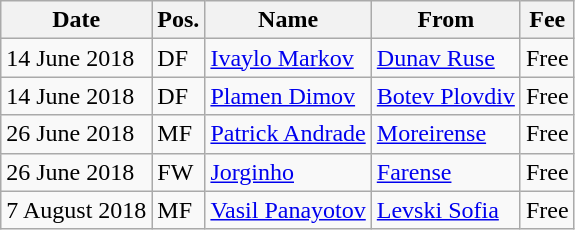<table class="wikitable">
<tr>
<th>Date</th>
<th>Pos.</th>
<th>Name</th>
<th>From</th>
<th>Fee</th>
</tr>
<tr>
<td>14 June 2018</td>
<td>DF</td>
<td> <a href='#'>Ivaylo Markov</a></td>
<td><a href='#'>Dunav Ruse</a></td>
<td>Free</td>
</tr>
<tr>
<td>14 June 2018</td>
<td>DF</td>
<td> <a href='#'>Plamen Dimov</a></td>
<td><a href='#'>Botev Plovdiv</a></td>
<td>Free</td>
</tr>
<tr>
<td>26 June 2018</td>
<td>MF</td>
<td> <a href='#'>Patrick Andrade</a></td>
<td> <a href='#'>Moreirense</a></td>
<td>Free</td>
</tr>
<tr>
<td>26 June 2018</td>
<td>FW</td>
<td> <a href='#'>Jorginho</a></td>
<td> <a href='#'>Farense</a></td>
<td>Free</td>
</tr>
<tr>
<td>7 August 2018</td>
<td>MF</td>
<td> <a href='#'>Vasil Panayotov</a></td>
<td><a href='#'>Levski Sofia</a></td>
<td>Free</td>
</tr>
</table>
